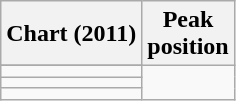<table class="wikitable sortable">
<tr>
<th align="left">Chart (2011)</th>
<th align="center">Peak<br>position</th>
</tr>
<tr>
</tr>
<tr>
<td></td>
</tr>
<tr>
<td></td>
</tr>
<tr>
<td></td>
</tr>
</table>
